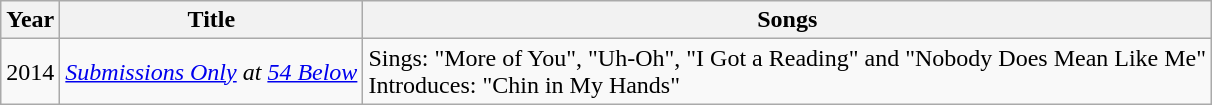<table class="wikitable sortable">
<tr>
<th>Year</th>
<th>Title</th>
<th class="unsortable">Songs</th>
</tr>
<tr>
<td>2014</td>
<td><em><a href='#'>Submissions Only</a> at <a href='#'>54 Below</a></em></td>
<td>Sings: "More of You", "Uh-Oh", "I Got a Reading" and "Nobody Does Mean Like Me"<br>Introduces: "Chin in My Hands"</td>
</tr>
</table>
